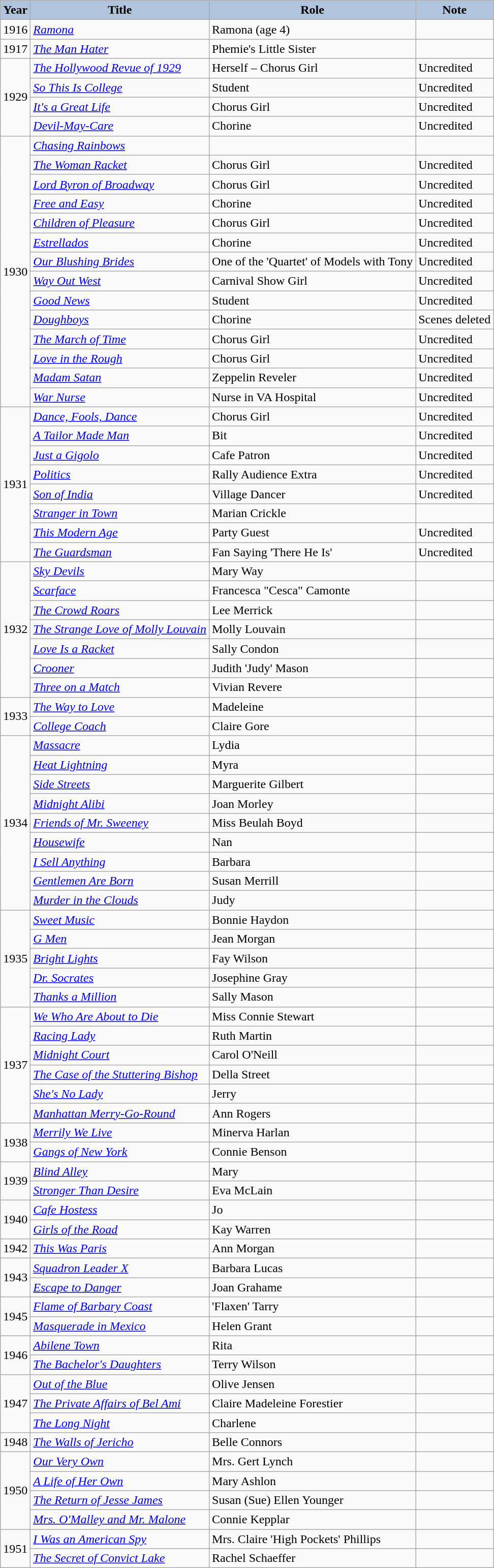<table class="wikitable">
<tr>
<th style="background:#B0C4DE;">Year</th>
<th style="background:#B0C4DE;">Title</th>
<th style="background:#B0C4DE;">Role</th>
<th style="background:#B0C4DE;">Note</th>
</tr>
<tr>
<td>1916</td>
<td><em><a href='#'>Ramona</a></em></td>
<td>Ramona (age 4)</td>
<td></td>
</tr>
<tr>
<td>1917</td>
<td><em><a href='#'>The Man Hater</a></em></td>
<td>Phemie's Little Sister</td>
<td></td>
</tr>
<tr>
<td rowspan=4>1929</td>
<td><em><a href='#'>The Hollywood Revue of 1929</a></em></td>
<td>Herself – Chorus Girl</td>
<td>Uncredited</td>
</tr>
<tr>
<td><em><a href='#'>So This Is College</a></em></td>
<td>Student</td>
<td>Uncredited</td>
</tr>
<tr>
<td><em><a href='#'>It's a Great Life</a></em></td>
<td>Chorus Girl</td>
<td>Uncredited</td>
</tr>
<tr>
<td><em><a href='#'>Devil-May-Care</a></em></td>
<td>Chorine</td>
<td>Uncredited</td>
</tr>
<tr>
<td rowspan=14>1930</td>
<td><em><a href='#'>Chasing Rainbows</a></em></td>
<td></td>
<td></td>
</tr>
<tr>
<td><em><a href='#'>The Woman Racket</a></em></td>
<td>Chorus Girl</td>
<td>Uncredited</td>
</tr>
<tr>
<td><em><a href='#'>Lord Byron of Broadway</a></em></td>
<td>Chorus Girl</td>
<td>Uncredited</td>
</tr>
<tr>
<td><em><a href='#'>Free and Easy</a></em></td>
<td>Chorine</td>
<td>Uncredited</td>
</tr>
<tr>
<td><em><a href='#'>Children of Pleasure</a></em></td>
<td>Chorus Girl</td>
<td>Uncredited</td>
</tr>
<tr>
<td><em><a href='#'>Estrellados</a></em></td>
<td>Chorine</td>
<td>Uncredited</td>
</tr>
<tr>
<td><em><a href='#'>Our Blushing Brides</a></em></td>
<td>One of the 'Quartet' of Models with Tony</td>
<td>Uncredited</td>
</tr>
<tr>
<td><em><a href='#'>Way Out West</a></em></td>
<td>Carnival Show Girl</td>
<td>Uncredited</td>
</tr>
<tr>
<td><em><a href='#'>Good News</a></em></td>
<td>Student</td>
<td>Uncredited</td>
</tr>
<tr>
<td><em><a href='#'>Doughboys</a></em></td>
<td>Chorine</td>
<td>Scenes deleted</td>
</tr>
<tr>
<td><em><a href='#'>The March of Time</a></em></td>
<td>Chorus Girl</td>
<td>Uncredited</td>
</tr>
<tr>
<td><em><a href='#'>Love in the Rough</a></em></td>
<td>Chorus Girl</td>
<td>Uncredited</td>
</tr>
<tr>
<td><em><a href='#'>Madam Satan</a></em></td>
<td>Zeppelin Reveler</td>
<td>Uncredited</td>
</tr>
<tr>
<td><em><a href='#'>War Nurse</a></em></td>
<td>Nurse in VA Hospital</td>
<td>Uncredited</td>
</tr>
<tr>
<td rowspan=8>1931</td>
<td><em><a href='#'>Dance, Fools, Dance</a></em></td>
<td>Chorus Girl</td>
<td>Uncredited</td>
</tr>
<tr>
<td><em><a href='#'>A Tailor Made Man</a></em></td>
<td>Bit</td>
<td>Uncredited</td>
</tr>
<tr>
<td><em><a href='#'>Just a Gigolo</a></em></td>
<td>Cafe Patron</td>
<td>Uncredited</td>
</tr>
<tr>
<td><em><a href='#'>Politics</a></em></td>
<td>Rally Audience Extra</td>
<td>Uncredited</td>
</tr>
<tr>
<td><em><a href='#'>Son of India</a></em></td>
<td>Village Dancer</td>
<td>Uncredited</td>
</tr>
<tr>
<td><em><a href='#'>Stranger in Town</a></em></td>
<td>Marian Crickle</td>
<td></td>
</tr>
<tr>
<td><em><a href='#'>This Modern Age</a></em></td>
<td>Party Guest</td>
<td>Uncredited</td>
</tr>
<tr>
<td><em><a href='#'>The Guardsman</a></em></td>
<td>Fan Saying 'There He Is'</td>
<td>Uncredited</td>
</tr>
<tr>
<td rowspan=7>1932</td>
<td><em><a href='#'>Sky Devils</a></em></td>
<td>Mary Way</td>
<td></td>
</tr>
<tr>
<td><em><a href='#'>Scarface</a></em></td>
<td>Francesca "Cesca" Camonte</td>
<td></td>
</tr>
<tr>
<td><em><a href='#'>The Crowd Roars</a></em></td>
<td>Lee Merrick</td>
<td></td>
</tr>
<tr>
<td><em><a href='#'>The Strange Love of Molly Louvain</a></em></td>
<td>Molly Louvain</td>
<td></td>
</tr>
<tr>
<td><em><a href='#'>Love Is a Racket</a></em></td>
<td>Sally Condon</td>
<td></td>
</tr>
<tr>
<td><em><a href='#'>Crooner</a></em></td>
<td>Judith 'Judy' Mason</td>
<td></td>
</tr>
<tr>
<td><em><a href='#'>Three on a Match</a></em></td>
<td>Vivian Revere</td>
<td></td>
</tr>
<tr>
<td rowspan=2>1933</td>
<td><em><a href='#'>The Way to Love</a></em></td>
<td>Madeleine</td>
<td></td>
</tr>
<tr>
<td><em><a href='#'>College Coach</a></em></td>
<td>Claire Gore</td>
<td></td>
</tr>
<tr>
<td rowspan=9>1934</td>
<td><em><a href='#'>Massacre</a></em></td>
<td>Lydia</td>
<td></td>
</tr>
<tr>
<td><em><a href='#'>Heat Lightning</a></em></td>
<td>Myra</td>
<td></td>
</tr>
<tr>
<td><em><a href='#'>Side Streets</a></em></td>
<td>Marguerite Gilbert</td>
<td></td>
</tr>
<tr>
<td><em><a href='#'>Midnight Alibi</a></em></td>
<td>Joan Morley</td>
<td></td>
</tr>
<tr>
<td><em><a href='#'>Friends of Mr. Sweeney</a></em></td>
<td>Miss Beulah Boyd</td>
<td></td>
</tr>
<tr>
<td><em><a href='#'>Housewife</a></em></td>
<td>Nan</td>
<td></td>
</tr>
<tr>
<td><em><a href='#'>I Sell Anything</a></em></td>
<td>Barbara</td>
<td></td>
</tr>
<tr>
<td><em><a href='#'>Gentlemen Are Born</a></em></td>
<td>Susan Merrill</td>
<td></td>
</tr>
<tr>
<td><em><a href='#'>Murder in the Clouds</a></em></td>
<td>Judy</td>
<td></td>
</tr>
<tr>
<td rowspan=5>1935</td>
<td><em><a href='#'>Sweet Music</a></em></td>
<td>Bonnie Haydon</td>
<td></td>
</tr>
<tr>
<td><em><a href='#'>G Men</a></em></td>
<td>Jean Morgan</td>
<td></td>
</tr>
<tr>
<td><em><a href='#'>Bright Lights</a></em></td>
<td>Fay Wilson</td>
<td></td>
</tr>
<tr>
<td><em><a href='#'>Dr. Socrates</a></em></td>
<td>Josephine Gray</td>
<td></td>
</tr>
<tr>
<td><em><a href='#'>Thanks a Million</a></em></td>
<td>Sally Mason</td>
<td></td>
</tr>
<tr>
<td rowspan=6>1937</td>
<td><em><a href='#'>We Who Are About to Die</a></em></td>
<td>Miss Connie Stewart</td>
<td></td>
</tr>
<tr>
<td><em><a href='#'>Racing Lady</a></em></td>
<td>Ruth Martin</td>
<td></td>
</tr>
<tr>
<td><em><a href='#'>Midnight Court</a></em></td>
<td>Carol O'Neill</td>
<td></td>
</tr>
<tr>
<td><em><a href='#'>The Case of the Stuttering Bishop</a></em></td>
<td>Della Street</td>
<td></td>
</tr>
<tr>
<td><em><a href='#'>She's No Lady</a></em></td>
<td>Jerry</td>
<td></td>
</tr>
<tr>
<td><em><a href='#'>Manhattan Merry-Go-Round</a></em></td>
<td>Ann Rogers</td>
<td></td>
</tr>
<tr>
<td rowspan=2>1938</td>
<td><em><a href='#'>Merrily We Live</a></em></td>
<td>Minerva Harlan</td>
<td></td>
</tr>
<tr>
<td><em><a href='#'>Gangs of New York</a></em></td>
<td>Connie Benson</td>
<td></td>
</tr>
<tr>
<td rowspan=2>1939</td>
<td><em><a href='#'>Blind Alley</a></em></td>
<td>Mary</td>
<td></td>
</tr>
<tr>
<td><em><a href='#'>Stronger Than Desire</a></em></td>
<td>Eva McLain</td>
<td></td>
</tr>
<tr>
<td rowspan=2>1940</td>
<td><em><a href='#'>Cafe Hostess</a></em></td>
<td>Jo</td>
<td></td>
</tr>
<tr>
<td><em><a href='#'>Girls of the Road</a></em></td>
<td>Kay Warren</td>
<td></td>
</tr>
<tr>
<td>1942</td>
<td><em><a href='#'>This Was Paris</a></em></td>
<td>Ann Morgan</td>
<td></td>
</tr>
<tr>
<td rowspan=2>1943</td>
<td><em><a href='#'>Squadron Leader X</a></em></td>
<td>Barbara Lucas</td>
<td></td>
</tr>
<tr>
<td><em><a href='#'>Escape to Danger</a></em></td>
<td>Joan Grahame</td>
<td></td>
</tr>
<tr>
<td rowspan=2>1945</td>
<td><em><a href='#'>Flame of Barbary Coast</a></em></td>
<td>'Flaxen' Tarry</td>
<td></td>
</tr>
<tr>
<td><em><a href='#'>Masquerade in Mexico</a></em></td>
<td>Helen Grant</td>
<td></td>
</tr>
<tr>
<td rowspan=2>1946</td>
<td><em><a href='#'>Abilene Town</a></em></td>
<td>Rita</td>
<td></td>
</tr>
<tr>
<td><em><a href='#'>The Bachelor's Daughters</a></em></td>
<td>Terry Wilson</td>
<td></td>
</tr>
<tr>
<td rowspan=3>1947</td>
<td><em><a href='#'>Out of the Blue</a></em></td>
<td>Olive Jensen</td>
<td></td>
</tr>
<tr>
<td><em><a href='#'>The Private Affairs of Bel Ami</a></em></td>
<td>Claire Madeleine Forestier</td>
<td></td>
</tr>
<tr>
<td><em><a href='#'>The Long Night</a></em></td>
<td>Charlene</td>
<td></td>
</tr>
<tr>
<td>1948</td>
<td><em><a href='#'>The Walls of Jericho</a></em></td>
<td>Belle Connors</td>
<td></td>
</tr>
<tr>
<td rowspan=4>1950</td>
<td><em><a href='#'>Our Very Own</a></em></td>
<td>Mrs. Gert Lynch</td>
<td></td>
</tr>
<tr>
<td><em><a href='#'>A Life of Her Own</a></em></td>
<td>Mary Ashlon</td>
<td></td>
</tr>
<tr>
<td><em><a href='#'>The Return of Jesse James</a></em></td>
<td>Susan (Sue) Ellen Younger</td>
<td></td>
</tr>
<tr>
<td><em><a href='#'>Mrs. O'Malley and Mr. Malone</a></em></td>
<td>Connie Kepplar</td>
<td></td>
</tr>
<tr>
<td rowspan=2>1951</td>
<td><em><a href='#'>I Was an American Spy</a></em></td>
<td>Mrs. Claire 'High Pockets' Phillips</td>
<td></td>
</tr>
<tr>
<td><em><a href='#'>The Secret of Convict Lake</a></em></td>
<td>Rachel Schaeffer</td>
<td></td>
</tr>
</table>
